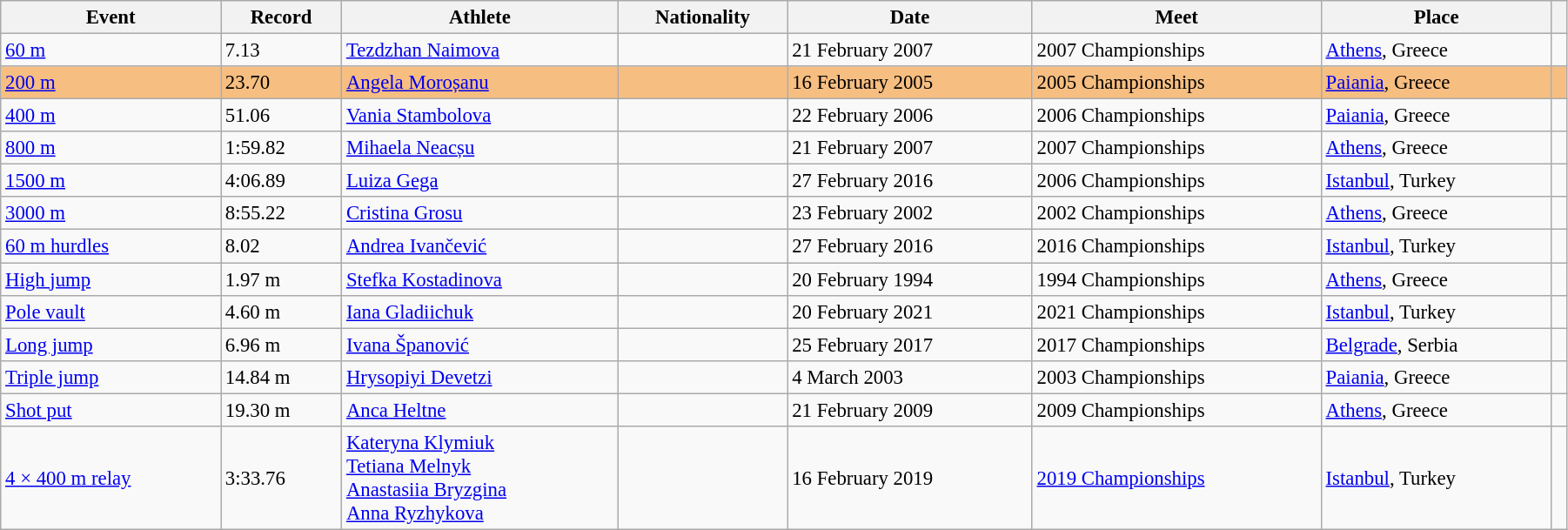<table class="wikitable" style="font-size:95%; width: 95%;">
<tr>
<th>Event</th>
<th>Record</th>
<th>Athlete</th>
<th>Nationality</th>
<th>Date</th>
<th>Meet</th>
<th>Place</th>
<th></th>
</tr>
<tr>
<td><a href='#'>60 m</a></td>
<td>7.13</td>
<td><a href='#'>Tezdzhan Naimova</a></td>
<td></td>
<td>21 February 2007</td>
<td>2007 Championships</td>
<td><a href='#'>Athens</a>, Greece</td>
<td></td>
</tr>
<tr bgcolor=#F7BE81>
<td><a href='#'>200 m</a></td>
<td>23.70</td>
<td><a href='#'>Angela Moroșanu</a></td>
<td></td>
<td>16 February 2005</td>
<td>2005 Championships</td>
<td><a href='#'>Paiania</a>, Greece</td>
<td></td>
</tr>
<tr>
<td><a href='#'>400 m</a></td>
<td>51.06</td>
<td><a href='#'>Vania Stambolova</a></td>
<td></td>
<td>22 February 2006</td>
<td>2006 Championships</td>
<td><a href='#'>Paiania</a>, Greece</td>
<td></td>
</tr>
<tr>
<td><a href='#'>800 m</a></td>
<td>1:59.82</td>
<td><a href='#'>Mihaela Neacșu</a></td>
<td></td>
<td>21 February 2007</td>
<td>2007 Championships</td>
<td><a href='#'>Athens</a>, Greece</td>
<td></td>
</tr>
<tr>
<td><a href='#'>1500 m</a></td>
<td>4:06.89</td>
<td><a href='#'>Luiza Gega</a></td>
<td></td>
<td>27 February 2016</td>
<td>2006 Championships</td>
<td><a href='#'>Istanbul</a>, Turkey</td>
<td></td>
</tr>
<tr>
<td><a href='#'>3000 m</a></td>
<td>8:55.22</td>
<td><a href='#'>Cristina Grosu</a></td>
<td></td>
<td>23 February 2002</td>
<td>2002 Championships</td>
<td><a href='#'>Athens</a>, Greece</td>
<td></td>
</tr>
<tr>
<td><a href='#'>60 m hurdles</a></td>
<td>8.02</td>
<td><a href='#'>Andrea Ivančević</a></td>
<td></td>
<td>27 February 2016</td>
<td>2016 Championships</td>
<td><a href='#'>Istanbul</a>, Turkey</td>
<td></td>
</tr>
<tr>
<td><a href='#'>High jump</a></td>
<td>1.97 m</td>
<td><a href='#'>Stefka Kostadinova</a></td>
<td></td>
<td>20 February 1994</td>
<td>1994 Championships</td>
<td><a href='#'>Athens</a>, Greece</td>
<td></td>
</tr>
<tr>
<td><a href='#'>Pole vault</a></td>
<td>4.60 m</td>
<td><a href='#'>Iana Gladiichuk</a></td>
<td></td>
<td>20 February 2021</td>
<td>2021 Championships</td>
<td><a href='#'>Istanbul</a>, Turkey</td>
<td></td>
</tr>
<tr>
<td><a href='#'>Long jump</a></td>
<td>6.96 m</td>
<td><a href='#'>Ivana Španović</a></td>
<td></td>
<td>25 February 2017</td>
<td>2017 Championships</td>
<td><a href='#'>Belgrade</a>, Serbia</td>
<td></td>
</tr>
<tr>
<td><a href='#'>Triple jump</a></td>
<td>14.84 m</td>
<td><a href='#'>Hrysopiyi Devetzi</a></td>
<td></td>
<td>4 March 2003</td>
<td>2003 Championships</td>
<td><a href='#'>Paiania</a>, Greece</td>
<td></td>
</tr>
<tr>
<td><a href='#'>Shot put</a></td>
<td>19.30 m</td>
<td><a href='#'>Anca Heltne</a></td>
<td></td>
<td>21 February 2009</td>
<td>2009 Championships</td>
<td><a href='#'>Athens</a>, Greece</td>
<td></td>
</tr>
<tr>
<td><a href='#'>4 × 400 m relay</a></td>
<td>3:33.76</td>
<td><a href='#'>Kateryna Klymiuk</a><br><a href='#'>Tetiana Melnyk</a><br><a href='#'>Anastasiia Bryzgina</a><br><a href='#'>Anna Ryzhykova</a></td>
<td></td>
<td>16 February 2019</td>
<td><a href='#'>2019 Championships</a></td>
<td><a href='#'>Istanbul</a>, Turkey</td>
<td></td>
</tr>
</table>
